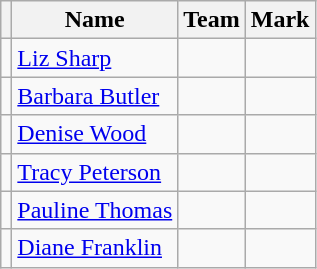<table class=wikitable>
<tr>
<th></th>
<th>Name</th>
<th>Team</th>
<th>Mark</th>
</tr>
<tr>
<td></td>
<td><a href='#'>Liz Sharp</a></td>
<td></td>
<td></td>
</tr>
<tr>
<td></td>
<td><a href='#'>Barbara Butler</a></td>
<td></td>
<td></td>
</tr>
<tr>
<td></td>
<td><a href='#'>Denise Wood</a></td>
<td></td>
<td></td>
</tr>
<tr>
<td></td>
<td><a href='#'>Tracy Peterson</a></td>
<td></td>
<td></td>
</tr>
<tr>
<td></td>
<td><a href='#'>Pauline Thomas</a></td>
<td></td>
<td></td>
</tr>
<tr>
<td></td>
<td><a href='#'>Diane Franklin</a></td>
<td></td>
<td></td>
</tr>
</table>
